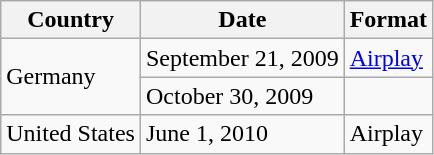<table class="wikitable sortable">
<tr>
<th>Country</th>
<th>Date</th>
<th>Format</th>
</tr>
<tr>
<td rowspan="2">Germany</td>
<td>September 21, 2009</td>
<td><a href='#'>Airplay</a></td>
</tr>
<tr>
<td>October 30, 2009</td>
<td></td>
</tr>
<tr>
<td rowspan="1">United States</td>
<td>June 1, 2010</td>
<td>Airplay</td>
</tr>
</table>
